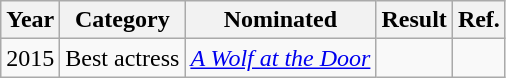<table class="wikitable">
<tr>
<th>Year</th>
<th>Category</th>
<th>Nominated</th>
<th>Result</th>
<th>Ref.</th>
</tr>
<tr>
<td>2015</td>
<td>Best actress</td>
<td><em><a href='#'>A Wolf at the Door</a></em></td>
<td></td>
<td></td>
</tr>
</table>
